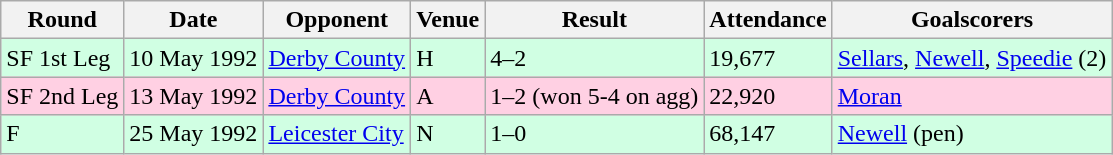<table class="wikitable">
<tr>
<th>Round</th>
<th>Date</th>
<th>Opponent</th>
<th>Venue</th>
<th>Result</th>
<th>Attendance</th>
<th>Goalscorers</th>
</tr>
<tr style="background-color: #d0ffe3;">
<td>SF 1st Leg</td>
<td>10 May 1992</td>
<td><a href='#'>Derby County</a></td>
<td>H</td>
<td>4–2</td>
<td>19,677</td>
<td><a href='#'>Sellars</a>, <a href='#'>Newell</a>, <a href='#'>Speedie</a> (2)</td>
</tr>
<tr style="background-color: #ffd0e3;">
<td>SF 2nd Leg</td>
<td>13 May 1992</td>
<td><a href='#'>Derby County</a></td>
<td>A</td>
<td>1–2 (won 5-4 on agg)</td>
<td>22,920</td>
<td><a href='#'>Moran</a></td>
</tr>
<tr style="background-color: #d0ffe3;">
<td>F</td>
<td>25 May 1992</td>
<td><a href='#'>Leicester City</a></td>
<td>N</td>
<td>1–0</td>
<td>68,147</td>
<td><a href='#'>Newell</a> (pen)</td>
</tr>
</table>
